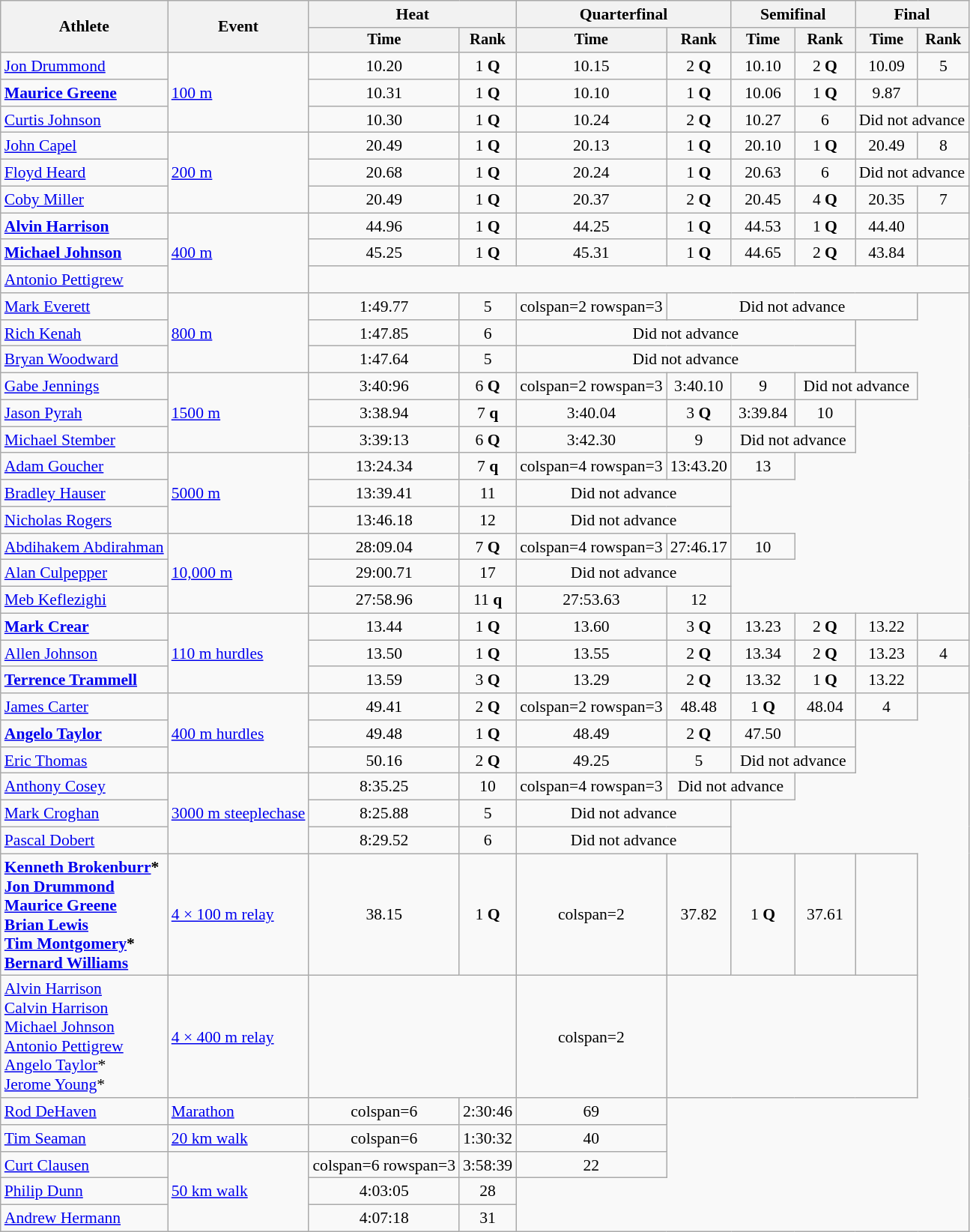<table class=wikitable style=font-size:90%;text-align:center>
<tr>
<th rowspan=2>Athlete</th>
<th rowspan=2>Event</th>
<th colspan=2>Heat</th>
<th colspan=2>Quarterfinal</th>
<th colspan=2>Semifinal</th>
<th colspan=2>Final</th>
</tr>
<tr style=font-size:95%>
<th>Time</th>
<th>Rank</th>
<th>Time</th>
<th>Rank</th>
<th>Time</th>
<th>Rank</th>
<th>Time</th>
<th>Rank</th>
</tr>
<tr>
<td align=left><a href='#'>Jon Drummond</a></td>
<td align=left rowspan=3><a href='#'>100 m</a></td>
<td>10.20</td>
<td>1 <strong>Q</strong></td>
<td>10.15</td>
<td>2 <strong>Q</strong></td>
<td>10.10</td>
<td>2 <strong>Q</strong></td>
<td>10.09</td>
<td>5</td>
</tr>
<tr>
<td align=left><strong><a href='#'>Maurice Greene</a></strong></td>
<td>10.31</td>
<td>1 <strong>Q</strong></td>
<td>10.10</td>
<td>1 <strong>Q</strong></td>
<td>10.06</td>
<td>1 <strong>Q</strong></td>
<td>9.87</td>
<td></td>
</tr>
<tr>
<td align=left><a href='#'>Curtis Johnson</a></td>
<td>10.30</td>
<td>1 <strong>Q</strong></td>
<td>10.24</td>
<td>2 <strong>Q</strong></td>
<td>10.27</td>
<td>6</td>
<td colspan=2>Did not advance</td>
</tr>
<tr>
<td align=left><a href='#'>John Capel</a></td>
<td align=left rowspan=3><a href='#'>200 m</a></td>
<td>20.49</td>
<td>1 <strong>Q</strong></td>
<td>20.13</td>
<td>1 <strong>Q</strong></td>
<td>20.10</td>
<td>1 <strong>Q</strong></td>
<td>20.49</td>
<td>8</td>
</tr>
<tr>
<td align=left><a href='#'>Floyd Heard</a></td>
<td>20.68</td>
<td>1 <strong>Q</strong></td>
<td>20.24</td>
<td>1 <strong>Q</strong></td>
<td>20.63</td>
<td>6</td>
<td colspan=2>Did not advance</td>
</tr>
<tr>
<td align=left><a href='#'>Coby Miller</a></td>
<td>20.49</td>
<td>1 <strong>Q</strong></td>
<td>20.37</td>
<td>2 <strong>Q</strong></td>
<td>20.45</td>
<td>4 <strong>Q</strong></td>
<td>20.35</td>
<td>7</td>
</tr>
<tr>
<td align=left><strong><a href='#'>Alvin Harrison</a></strong></td>
<td align=left rowspan=3><a href='#'>400 m</a></td>
<td>44.96</td>
<td>1 <strong>Q</strong></td>
<td>44.25</td>
<td>1 <strong>Q</strong></td>
<td>44.53</td>
<td>1 <strong>Q</strong></td>
<td>44.40</td>
<td></td>
</tr>
<tr>
<td align=left><strong><a href='#'>Michael Johnson</a></strong></td>
<td>45.25</td>
<td>1 <strong>Q</strong></td>
<td>45.31</td>
<td>1 <strong>Q</strong></td>
<td>44.65</td>
<td>2 <strong>Q</strong></td>
<td>43.84</td>
<td></td>
</tr>
<tr>
<td align=left><a href='#'>Antonio Pettigrew</a></td>
<td colspan=8></td>
</tr>
<tr>
<td align=left><a href='#'>Mark Everett</a></td>
<td align=left rowspan=3><a href='#'>800 m</a></td>
<td>1:49.77</td>
<td>5</td>
<td>colspan=2 rowspan=3 </td>
<td colspan=4>Did not advance</td>
</tr>
<tr>
<td align=left><a href='#'>Rich Kenah</a></td>
<td>1:47.85</td>
<td>6</td>
<td colspan=4>Did not advance</td>
</tr>
<tr>
<td align=left><a href='#'>Bryan Woodward</a></td>
<td>1:47.64</td>
<td>5</td>
<td colspan=4>Did not advance</td>
</tr>
<tr>
<td align=left><a href='#'>Gabe Jennings</a></td>
<td align=left rowspan=3><a href='#'>1500 m</a></td>
<td>3:40:96</td>
<td>6 <strong>Q</strong></td>
<td>colspan=2 rowspan=3 </td>
<td>3:40.10</td>
<td>9</td>
<td colspan=2>Did not advance</td>
</tr>
<tr>
<td align=left><a href='#'>Jason Pyrah</a></td>
<td>3:38.94</td>
<td>7 <strong>q</strong></td>
<td>3:40.04</td>
<td>3 <strong>Q</strong></td>
<td>3:39.84</td>
<td>10</td>
</tr>
<tr>
<td align=left><a href='#'>Michael Stember</a></td>
<td>3:39:13</td>
<td>6 <strong>Q</strong></td>
<td>3:42.30</td>
<td>9</td>
<td colspan=2>Did not advance</td>
</tr>
<tr>
<td align=left><a href='#'>Adam Goucher</a></td>
<td align=left rowspan=3><a href='#'>5000 m</a></td>
<td>13:24.34</td>
<td>7 <strong>q</strong></td>
<td>colspan=4 rowspan=3 </td>
<td>13:43.20</td>
<td>13</td>
</tr>
<tr>
<td align=left><a href='#'>Bradley Hauser</a></td>
<td>13:39.41</td>
<td>11</td>
<td colspan=2>Did not advance</td>
</tr>
<tr>
<td align=left><a href='#'>Nicholas Rogers</a></td>
<td>13:46.18</td>
<td>12</td>
<td colspan=2>Did not advance</td>
</tr>
<tr>
<td align=left><a href='#'>Abdihakem Abdirahman</a></td>
<td align=left rowspan=3><a href='#'>10,000 m</a></td>
<td>28:09.04</td>
<td>7 <strong>Q</strong></td>
<td>colspan=4 rowspan=3 </td>
<td>27:46.17</td>
<td>10</td>
</tr>
<tr>
<td align=left><a href='#'>Alan Culpepper</a></td>
<td>29:00.71</td>
<td>17</td>
<td colspan=2>Did not advance</td>
</tr>
<tr>
<td align=left><a href='#'>Meb Keflezighi</a></td>
<td>27:58.96</td>
<td>11 <strong>q</strong></td>
<td>27:53.63</td>
<td>12</td>
</tr>
<tr>
<td align=left><strong><a href='#'>Mark Crear</a></strong></td>
<td align=left rowspan=3><a href='#'>110 m hurdles</a></td>
<td>13.44</td>
<td>1 <strong>Q</strong></td>
<td>13.60</td>
<td>3 <strong>Q</strong></td>
<td>13.23</td>
<td>2 <strong>Q</strong></td>
<td>13.22</td>
<td></td>
</tr>
<tr>
<td align=left><a href='#'>Allen Johnson</a></td>
<td>13.50</td>
<td>1 <strong>Q</strong></td>
<td>13.55</td>
<td>2 <strong>Q</strong></td>
<td>13.34</td>
<td>2 <strong>Q</strong></td>
<td>13.23</td>
<td>4</td>
</tr>
<tr>
<td align=left><strong><a href='#'>Terrence Trammell</a></strong></td>
<td>13.59</td>
<td>3 <strong>Q</strong></td>
<td>13.29</td>
<td>2 <strong>Q</strong></td>
<td>13.32</td>
<td>1 <strong>Q</strong></td>
<td>13.22</td>
<td></td>
</tr>
<tr>
<td align=left><a href='#'>James Carter</a></td>
<td align=left rowspan=3><a href='#'>400 m hurdles</a></td>
<td>49.41</td>
<td>2 <strong>Q</strong></td>
<td>colspan=2 rowspan=3 </td>
<td>48.48</td>
<td>1 <strong>Q</strong></td>
<td>48.04</td>
<td>4</td>
</tr>
<tr>
<td align=left><strong><a href='#'>Angelo Taylor</a></strong></td>
<td>49.48</td>
<td>1 <strong>Q</strong></td>
<td>48.49</td>
<td>2 <strong>Q</strong></td>
<td>47.50</td>
<td></td>
</tr>
<tr>
<td align=left><a href='#'>Eric Thomas</a></td>
<td>50.16</td>
<td>2 <strong>Q</strong></td>
<td>49.25</td>
<td>5</td>
<td colspan=2>Did not advance</td>
</tr>
<tr>
<td align=left><a href='#'>Anthony Cosey</a></td>
<td align=left rowspan=3><a href='#'>3000 m steeplechase</a></td>
<td>8:35.25</td>
<td>10</td>
<td>colspan=4 rowspan=3 </td>
<td colspan=2>Did not advance</td>
</tr>
<tr>
<td align=left><a href='#'>Mark Croghan</a></td>
<td>8:25.88</td>
<td>5</td>
<td colspan=2>Did not advance</td>
</tr>
<tr>
<td align=left><a href='#'>Pascal Dobert</a></td>
<td>8:29.52</td>
<td>6</td>
<td colspan=2>Did not advance</td>
</tr>
<tr>
<td align=left><strong><a href='#'>Kenneth Brokenburr</a>*<br><a href='#'>Jon Drummond</a><br><a href='#'>Maurice Greene</a><br><a href='#'>Brian Lewis</a><br><a href='#'>Tim Montgomery</a>*<br><a href='#'>Bernard Williams</a></strong></td>
<td align=left><a href='#'>4 × 100 m relay</a></td>
<td>38.15</td>
<td>1 <strong>Q</strong></td>
<td>colspan=2 </td>
<td>37.82</td>
<td>1 <strong>Q</strong></td>
<td>37.61</td>
<td></td>
</tr>
<tr>
<td align=left><a href='#'>Alvin Harrison</a><br><a href='#'>Calvin Harrison</a><br><a href='#'>Michael Johnson</a><br><a href='#'>Antonio Pettigrew</a><br><a href='#'>Angelo Taylor</a>*<br><a href='#'>Jerome Young</a>*</td>
<td align=left><a href='#'>4 × 400 m relay</a></td>
<td colspan=2></td>
<td>colspan=2 </td>
<td colspan=4></td>
</tr>
<tr>
<td align=left><a href='#'>Rod DeHaven</a></td>
<td align=left><a href='#'>Marathon</a></td>
<td>colspan=6 </td>
<td>2:30:46</td>
<td>69</td>
</tr>
<tr>
<td align=left><a href='#'>Tim Seaman</a></td>
<td align=left><a href='#'>20 km walk</a></td>
<td>colspan=6 </td>
<td>1:30:32</td>
<td>40</td>
</tr>
<tr>
<td align=left><a href='#'>Curt Clausen</a></td>
<td align=left rowspan=3><a href='#'>50 km walk</a></td>
<td>colspan=6 rowspan=3 </td>
<td>3:58:39</td>
<td>22</td>
</tr>
<tr>
<td align=left><a href='#'>Philip Dunn</a></td>
<td>4:03:05</td>
<td>28</td>
</tr>
<tr>
<td align=left><a href='#'>Andrew Hermann</a></td>
<td>4:07:18</td>
<td>31</td>
</tr>
</table>
